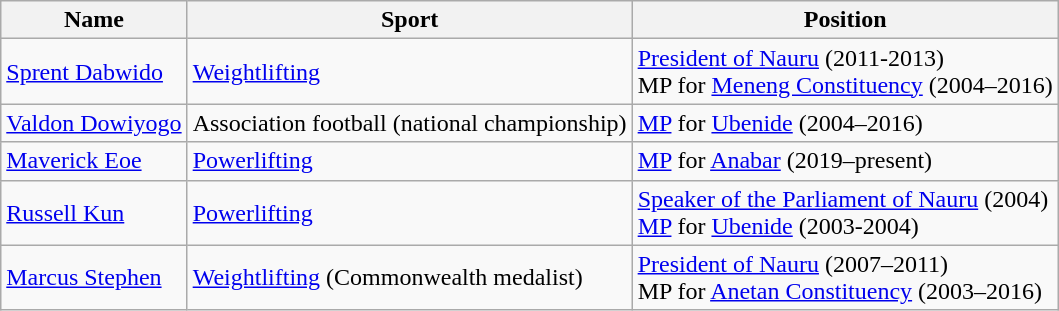<table class="wikitable sortable">
<tr>
<th>Name</th>
<th>Sport</th>
<th>Position</th>
</tr>
<tr>
<td data-sort-value="Dabwido,Sprent"><a href='#'>Sprent Dabwido</a></td>
<td><a href='#'>Weightlifting</a></td>
<td><a href='#'>President of Nauru</a> (2011-2013)<br>MP for <a href='#'>Meneng Constituency</a> (2004–2016)</td>
</tr>
<tr>
<td data-sort-value="Dowiyogo,Valdon"><a href='#'>Valdon Dowiyogo</a></td>
<td>Association football (national championship)</td>
<td><a href='#'>MP</a> for <a href='#'>Ubenide</a> (2004–2016)</td>
</tr>
<tr>
<td data-sort-value="Eoe,Maverick"><a href='#'>Maverick Eoe</a></td>
<td><a href='#'>Powerlifting</a></td>
<td><a href='#'>MP</a> for <a href='#'>Anabar</a> (2019–present)</td>
</tr>
<tr>
<td data-sort-value="Kun,Russell"><a href='#'>Russell Kun</a></td>
<td><a href='#'>Powerlifting</a></td>
<td><a href='#'>Speaker of the Parliament of Nauru</a> (2004)<br><a href='#'>MP</a> for <a href='#'>Ubenide</a> (2003-2004)</td>
</tr>
<tr>
<td data-sort-value="Stephen,Marcus"><a href='#'>Marcus Stephen</a></td>
<td><a href='#'>Weightlifting</a> (Commonwealth medalist)</td>
<td><a href='#'>President of Nauru</a> (2007–2011)<br>MP for <a href='#'>Anetan Constituency</a> (2003–2016)</td>
</tr>
</table>
